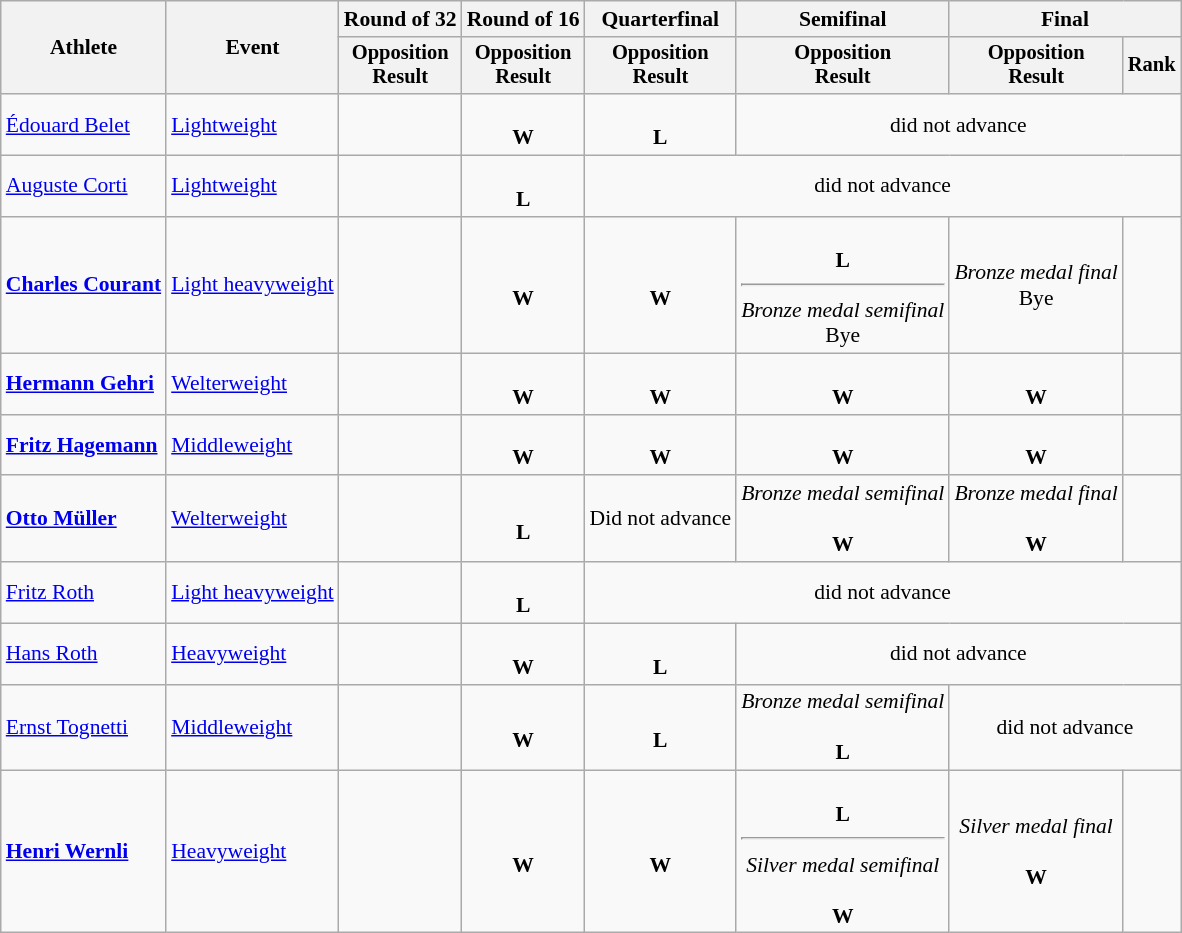<table class="wikitable" style="font-size:90%;">
<tr>
<th rowspan=2>Athlete</th>
<th rowspan=2>Event</th>
<th>Round of 32</th>
<th>Round of 16</th>
<th>Quarterfinal</th>
<th>Semifinal</th>
<th colspan=2>Final</th>
</tr>
<tr style="font-size: 95%">
<th>Opposition<br>Result</th>
<th>Opposition<br>Result</th>
<th>Opposition<br>Result</th>
<th>Opposition<br>Result</th>
<th>Opposition<br>Result</th>
<th>Rank</th>
</tr>
<tr align=center>
<td align=left><a href='#'>Édouard Belet</a></td>
<td align=left><a href='#'>Lightweight</a></td>
<td></td>
<td> <br> <strong>W</strong></td>
<td> <br> <strong>L</strong></td>
<td colspan=3>did not advance</td>
</tr>
<tr align=center>
<td align=left><a href='#'>Auguste Corti</a></td>
<td align=left><a href='#'>Lightweight</a></td>
<td></td>
<td> <br> <strong>L</strong></td>
<td colspan=4>did not advance</td>
</tr>
<tr align=center>
<td align=left><strong><a href='#'>Charles Courant</a></strong></td>
<td align=left><a href='#'>Light heavyweight</a></td>
<td></td>
<td> <br> <strong>W</strong></td>
<td> <br> <strong>W</strong></td>
<td> <br> <strong>L</strong> <hr> <em>Bronze medal semifinal</em> <br> Bye</td>
<td><em>Bronze medal final</em> <br> Bye</td>
<td></td>
</tr>
<tr align=center>
<td align=left><strong><a href='#'>Hermann Gehri</a></strong></td>
<td align=left><a href='#'>Welterweight</a></td>
<td></td>
<td> <br> <strong>W</strong></td>
<td> <br> <strong>W</strong></td>
<td> <br> <strong>W</strong></td>
<td> <br> <strong>W</strong></td>
<td></td>
</tr>
<tr align=center>
<td align=left><strong><a href='#'>Fritz Hagemann</a></strong></td>
<td align=left><a href='#'>Middleweight</a></td>
<td></td>
<td> <br> <strong>W</strong></td>
<td> <br> <strong>W</strong></td>
<td> <br> <strong>W</strong></td>
<td> <br> <strong>W</strong></td>
<td></td>
</tr>
<tr align=center>
<td align=left><strong><a href='#'>Otto Müller</a></strong></td>
<td align=left><a href='#'>Welterweight</a></td>
<td></td>
<td> <br> <strong>L</strong></td>
<td>Did not advance</td>
<td><em>Bronze medal semifinal</em> <br>  <br> <strong>W</strong></td>
<td><em>Bronze medal final</em> <br>  <br> <strong>W</strong></td>
<td></td>
</tr>
<tr align=center>
<td align=left><a href='#'>Fritz Roth</a></td>
<td align=left><a href='#'>Light heavyweight</a></td>
<td></td>
<td> <br> <strong>L</strong></td>
<td colspan=4>did not advance</td>
</tr>
<tr align=center>
<td align=left><a href='#'>Hans Roth</a></td>
<td align=left><a href='#'>Heavyweight</a></td>
<td></td>
<td> <br> <strong>W</strong></td>
<td> <br> <strong>L</strong></td>
<td colspan=3>did not advance</td>
</tr>
<tr align=center>
<td align=left><a href='#'>Ernst Tognetti</a></td>
<td align=left><a href='#'>Middleweight</a></td>
<td></td>
<td> <br> <strong>W</strong></td>
<td> <br> <strong>L</strong></td>
<td><em>Bronze medal semifinal</em> <br>  <br> <strong>L</strong></td>
<td colspan=2>did not advance</td>
</tr>
<tr align=center>
<td align=left><strong><a href='#'>Henri Wernli</a></strong></td>
<td align=left><a href='#'>Heavyweight</a></td>
<td></td>
<td> <br> <strong>W</strong></td>
<td> <br> <strong>W</strong></td>
<td> <br> <strong>L</strong> <hr> <em>Silver medal semifinal</em> <br>  <br> <strong>W</strong></td>
<td><em>Silver medal final</em> <br>  <br> <strong>W</strong></td>
<td></td>
</tr>
</table>
